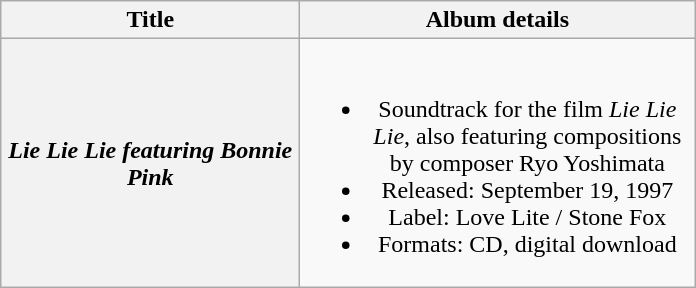<table class="wikitable plainrowheaders" style="text-align:center;">
<tr>
<th style="width:12em;">Title</th>
<th style="width:16em;">Album details</th>
</tr>
<tr>
<th scope="row"><em>Lie Lie Lie featuring Bonnie Pink</em></th>
<td><br><ul><li>Soundtrack for the film <em>Lie Lie Lie</em>, also featuring compositions by composer Ryo Yoshimata</li><li>Released: September 19, 1997 </li><li>Label: Love Lite / Stone Fox</li><li>Formats: CD, digital download</li></ul></td>
</tr>
</table>
